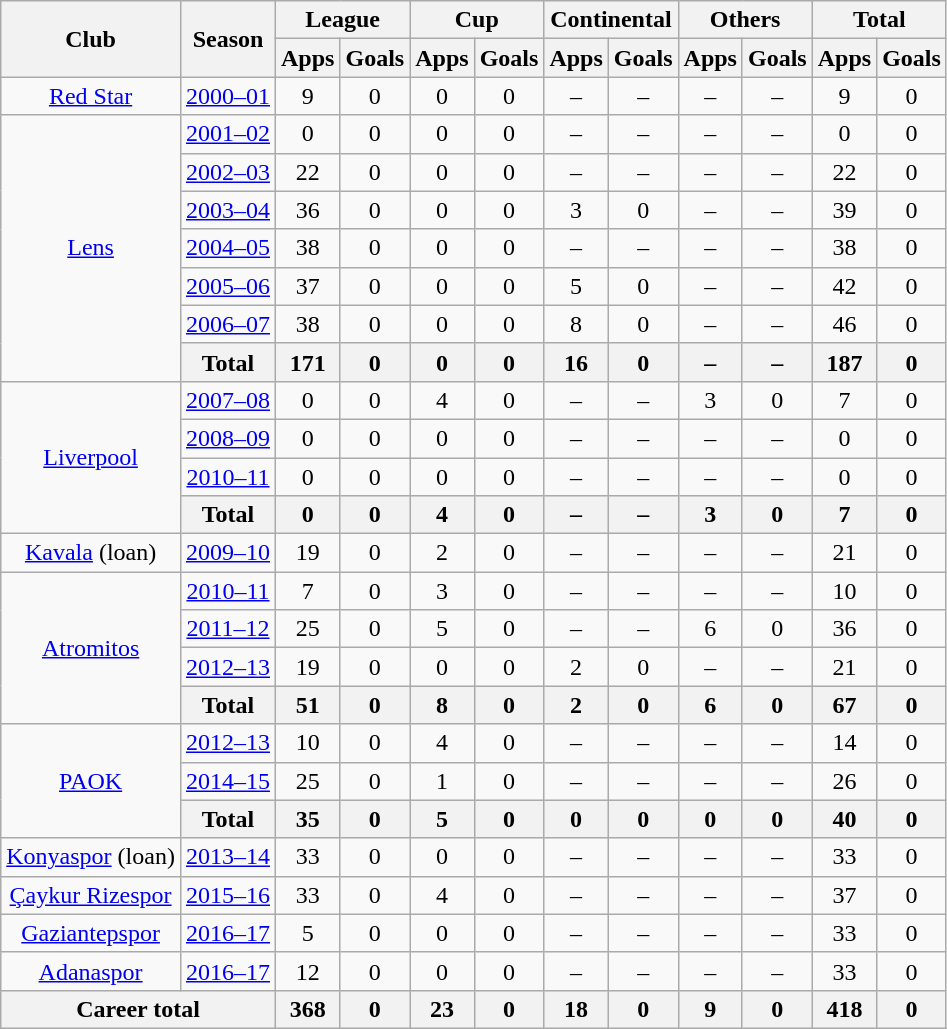<table class="wikitable" style="text-align:center">
<tr>
<th rowspan="2">Club</th>
<th rowspan="2">Season</th>
<th colspan="2">League</th>
<th colspan="2">Cup</th>
<th colspan="2">Continental</th>
<th colspan="2">Others</th>
<th colspan="2">Total</th>
</tr>
<tr>
<th>Apps</th>
<th>Goals</th>
<th>Apps</th>
<th>Goals</th>
<th>Apps</th>
<th>Goals</th>
<th>Apps</th>
<th>Goals</th>
<th>Apps</th>
<th>Goals</th>
</tr>
<tr>
<td><a href='#'>Red Star</a></td>
<td><a href='#'>2000–01</a></td>
<td>9</td>
<td>0</td>
<td>0</td>
<td>0</td>
<td>–</td>
<td>–</td>
<td>–</td>
<td>–</td>
<td>9</td>
<td>0</td>
</tr>
<tr>
<td rowspan=7><a href='#'>Lens</a></td>
<td><a href='#'>2001–02</a></td>
<td>0</td>
<td>0</td>
<td>0</td>
<td>0</td>
<td>–</td>
<td>–</td>
<td>–</td>
<td>–</td>
<td>0</td>
<td>0</td>
</tr>
<tr>
<td><a href='#'>2002–03</a></td>
<td>22</td>
<td>0</td>
<td>0</td>
<td>0</td>
<td>–</td>
<td>–</td>
<td>–</td>
<td>–</td>
<td>22</td>
<td>0</td>
</tr>
<tr>
<td><a href='#'>2003–04</a></td>
<td>36</td>
<td>0</td>
<td>0</td>
<td>0</td>
<td>3</td>
<td>0</td>
<td>–</td>
<td>–</td>
<td>39</td>
<td>0</td>
</tr>
<tr>
<td><a href='#'>2004–05</a></td>
<td>38</td>
<td>0</td>
<td>0</td>
<td>0</td>
<td>–</td>
<td>–</td>
<td>–</td>
<td>–</td>
<td>38</td>
<td>0</td>
</tr>
<tr>
<td><a href='#'>2005–06</a></td>
<td>37</td>
<td>0</td>
<td>0</td>
<td>0</td>
<td>5</td>
<td>0</td>
<td>–</td>
<td>–</td>
<td>42</td>
<td>0</td>
</tr>
<tr>
<td><a href='#'>2006–07</a></td>
<td>38</td>
<td>0</td>
<td>0</td>
<td>0</td>
<td>8</td>
<td>0</td>
<td>–</td>
<td>–</td>
<td>46</td>
<td>0</td>
</tr>
<tr>
<th>Total</th>
<th>171</th>
<th>0</th>
<th>0</th>
<th>0</th>
<th>16</th>
<th>0</th>
<th>–</th>
<th>–</th>
<th>187</th>
<th>0</th>
</tr>
<tr>
<td rowspan="4"><a href='#'>Liverpool</a></td>
<td><a href='#'>2007–08</a></td>
<td>0</td>
<td>0</td>
<td>4</td>
<td>0</td>
<td>–</td>
<td>–</td>
<td>3</td>
<td>0</td>
<td>7</td>
<td>0</td>
</tr>
<tr>
<td><a href='#'>2008–09</a></td>
<td>0</td>
<td>0</td>
<td>0</td>
<td>0</td>
<td>–</td>
<td>–</td>
<td>–</td>
<td>–</td>
<td>0</td>
<td>0</td>
</tr>
<tr>
<td><a href='#'>2010–11</a></td>
<td>0</td>
<td>0</td>
<td>0</td>
<td>0</td>
<td>–</td>
<td>–</td>
<td>–</td>
<td>–</td>
<td>0</td>
<td>0</td>
</tr>
<tr>
<th>Total</th>
<th>0</th>
<th>0</th>
<th>4</th>
<th>0</th>
<th>–</th>
<th>–</th>
<th>3</th>
<th>0</th>
<th>7</th>
<th>0</th>
</tr>
<tr>
<td><a href='#'>Kavala</a> (loan)</td>
<td><a href='#'>2009–10</a></td>
<td>19</td>
<td>0</td>
<td>2</td>
<td>0</td>
<td>–</td>
<td>–</td>
<td>–</td>
<td>–</td>
<td>21</td>
<td>0</td>
</tr>
<tr>
<td rowspan="4"><a href='#'>Atromitos</a></td>
<td><a href='#'>2010–11</a></td>
<td>7</td>
<td>0</td>
<td>3</td>
<td>0</td>
<td>–</td>
<td>–</td>
<td>–</td>
<td>–</td>
<td>10</td>
<td>0</td>
</tr>
<tr>
<td><a href='#'>2011–12</a></td>
<td>25</td>
<td>0</td>
<td>5</td>
<td>0</td>
<td>–</td>
<td>–</td>
<td>6</td>
<td>0</td>
<td>36</td>
<td>0</td>
</tr>
<tr>
<td><a href='#'>2012–13</a></td>
<td>19</td>
<td>0</td>
<td>0</td>
<td>0</td>
<td>2</td>
<td>0</td>
<td>–</td>
<td>–</td>
<td>21</td>
<td>0</td>
</tr>
<tr>
<th>Total</th>
<th>51</th>
<th>0</th>
<th>8</th>
<th>0</th>
<th>2</th>
<th>0</th>
<th>6</th>
<th>0</th>
<th>67</th>
<th>0</th>
</tr>
<tr>
<td rowspan="3"><a href='#'>PAOK</a></td>
<td><a href='#'>2012–13</a></td>
<td>10</td>
<td>0</td>
<td>4</td>
<td>0</td>
<td>–</td>
<td>–</td>
<td>–</td>
<td>–</td>
<td>14</td>
<td>0</td>
</tr>
<tr>
<td><a href='#'>2014–15</a></td>
<td>25</td>
<td>0</td>
<td>1</td>
<td>0</td>
<td>–</td>
<td>–</td>
<td>–</td>
<td>–</td>
<td>26</td>
<td>0</td>
</tr>
<tr>
<th>Total</th>
<th>35</th>
<th>0</th>
<th>5</th>
<th>0</th>
<th>0</th>
<th>0</th>
<th>0</th>
<th>0</th>
<th>40</th>
<th>0</th>
</tr>
<tr>
<td><a href='#'>Konyaspor</a> (loan)</td>
<td><a href='#'>2013–14</a></td>
<td>33</td>
<td>0</td>
<td>0</td>
<td>0</td>
<td>–</td>
<td>–</td>
<td>–</td>
<td>–</td>
<td>33</td>
<td>0</td>
</tr>
<tr>
<td><a href='#'>Çaykur Rizespor</a></td>
<td><a href='#'>2015–16</a></td>
<td>33</td>
<td>0</td>
<td>4</td>
<td>0</td>
<td>–</td>
<td>–</td>
<td>–</td>
<td>–</td>
<td>37</td>
<td>0</td>
</tr>
<tr>
<td><a href='#'>Gaziantepspor</a></td>
<td><a href='#'>2016–17</a></td>
<td>5</td>
<td>0</td>
<td>0</td>
<td>0</td>
<td>–</td>
<td>–</td>
<td>–</td>
<td>–</td>
<td>33</td>
<td>0</td>
</tr>
<tr>
<td><a href='#'>Adanaspor</a></td>
<td><a href='#'>2016–17</a></td>
<td>12</td>
<td>0</td>
<td>0</td>
<td>0</td>
<td>–</td>
<td>–</td>
<td>–</td>
<td>–</td>
<td>33</td>
<td>0</td>
</tr>
<tr>
<th colspan="2">Career total</th>
<th>368</th>
<th>0</th>
<th>23</th>
<th>0</th>
<th>18</th>
<th>0</th>
<th>9</th>
<th>0</th>
<th>418</th>
<th>0</th>
</tr>
</table>
